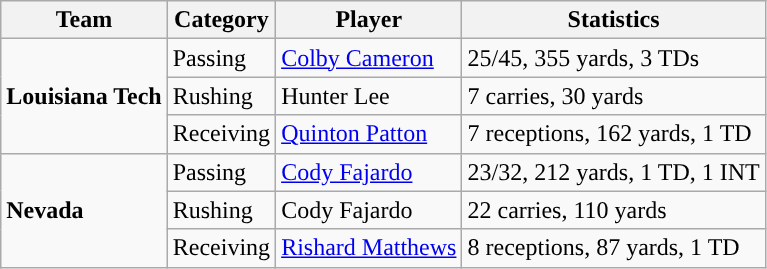<table class="wikitable" style="float: left;">
<tr>
<th>Team</th>
<th>Category</th>
<th>Player</th>
<th>Statistics</th>
</tr>
<tr>
<td rowspan=3><strong>Louisiana Tech</strong></td>
<td>Passing</td>
<td><a href='#'>Colby Cameron</a></td>
<td>25/45, 355 yards, 3 TDs</td>
</tr>
<tr>
<td>Rushing</td>
<td>Hunter Lee</td>
<td>7 carries, 30 yards</td>
</tr>
<tr>
<td>Receiving</td>
<td><a href='#'>Quinton Patton</a></td>
<td>7 receptions, 162 yards, 1 TD</td>
</tr>
<tr>
<td rowspan=3><strong>Nevada</strong></td>
<td>Passing</td>
<td><a href='#'>Cody Fajardo</a></td>
<td>23/32, 212 yards, 1 TD, 1 INT</td>
</tr>
<tr>
<td>Rushing</td>
<td>Cody Fajardo</td>
<td>22 carries, 110 yards</td>
</tr>
<tr>
<td>Receiving</td>
<td><a href='#'>Rishard Matthews</a></td>
<td>8 receptions, 87 yards, 1 TD</td>
</tr>
</table>
